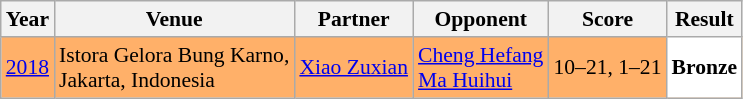<table class="sortable wikitable" style="font-size: 90%;">
<tr>
<th>Year</th>
<th>Venue</th>
<th>Partner</th>
<th>Opponent</th>
<th>Score</th>
<th>Result</th>
</tr>
<tr style="background:#FFB069">
<td align="center"><a href='#'>2018</a></td>
<td align="left">Istora Gelora Bung Karno,<br>Jakarta, Indonesia</td>
<td align="left"> <a href='#'>Xiao Zuxian</a></td>
<td align="left"> <a href='#'>Cheng Hefang</a><br> <a href='#'>Ma Huihui</a></td>
<td align="left">10–21, 1–21</td>
<td style="text-align:left; background:white"> <strong>Bronze</strong></td>
</tr>
</table>
